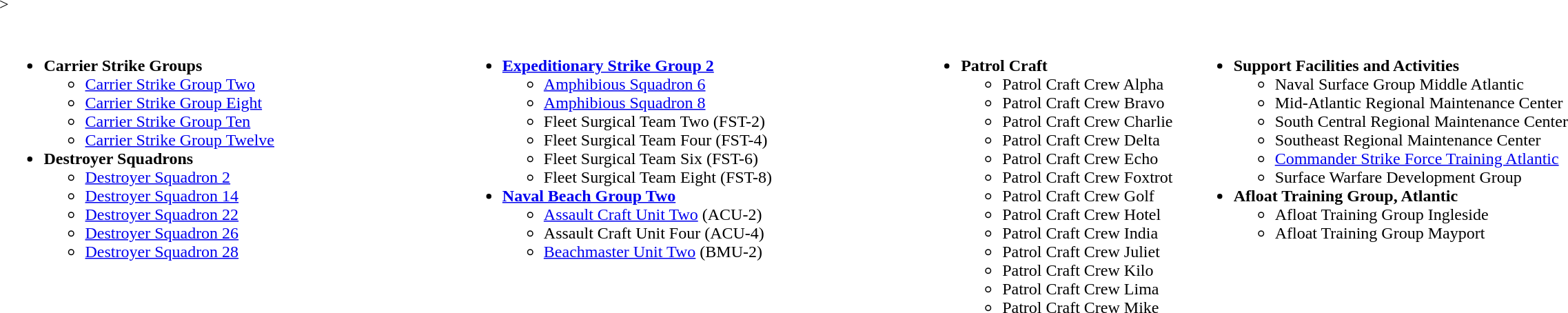<table width="125%">>
<tr>
<th colspan=4></th>
</tr>
<tr>
<td width="27%" valign="top"><br><ul><li><strong>Carrier Strike Groups</strong><ul><li><a href='#'>Carrier Strike Group Two</a></li><li><a href='#'>Carrier Strike Group Eight</a></li><li><a href='#'>Carrier Strike Group Ten</a></li><li><a href='#'>Carrier Strike Group Twelve</a></li></ul></li><li><strong>Destroyer Squadrons</strong><ul><li><a href='#'>Destroyer Squadron 2</a></li><li><a href='#'>Destroyer Squadron 14</a></li><li><a href='#'>Destroyer Squadron 22</a></li><li><a href='#'>Destroyer Squadron 26</a></li><li><a href='#'>Destroyer Squadron 28</a></li></ul></li></ul></td>
<td width="27%" valign="top"><br><ul><li><strong><a href='#'>Expeditionary Strike Group 2</a></strong><ul><li><a href='#'>Amphibious Squadron 6</a></li><li><a href='#'>Amphibious Squadron 8</a></li><li>Fleet Surgical Team Two (FST-2)</li><li>Fleet Surgical Team Four (FST-4)</li><li>Fleet Surgical Team Six (FST-6)</li><li>Fleet Surgical Team Eight (FST-8)</li></ul></li><li><strong><a href='#'>Naval Beach Group Two</a></strong><ul><li><a href='#'>Assault Craft Unit Two</a> (ACU-2)</li><li>Assault Craft Unit Four (ACU-4)</li><li><a href='#'>Beachmaster Unit Two</a> (BMU-2)</li></ul></li></ul></td>
<td width="16%" valign="top"><br><ul><li><strong>Patrol Craft</strong><ul><li>Patrol Craft Crew Alpha</li><li>Patrol Craft Crew Bravo</li><li>Patrol Craft Crew Charlie</li><li>Patrol Craft Crew Delta</li><li>Patrol Craft Crew Echo</li><li>Patrol Craft Crew Foxtrot</li><li>Patrol Craft Crew Golf</li><li>Patrol Craft Crew Hotel</li><li>Patrol Craft Crew India</li><li>Patrol Craft Crew Juliet</li><li>Patrol Craft Crew Kilo</li><li>Patrol Craft Crew Lima</li><li>Patrol Craft Crew Mike</li></ul></li></ul></td>
<td width="26%" valign="top"><br><ul><li><strong>Support Facilities and Activities</strong><ul><li>Naval Surface Group Middle Atlantic</li><li>Mid-Atlantic Regional Maintenance Center</li><li>South Central Regional Maintenance Center</li><li>Southeast Regional Maintenance Center</li><li><a href='#'>Commander Strike Force Training Atlantic</a></li><li>Surface Warfare Development Group</li></ul></li><li><strong>Afloat Training Group, Atlantic</strong><ul><li>Afloat Training Group Ingleside</li><li>Afloat Training Group Mayport</li></ul></li></ul></td>
</tr>
</table>
